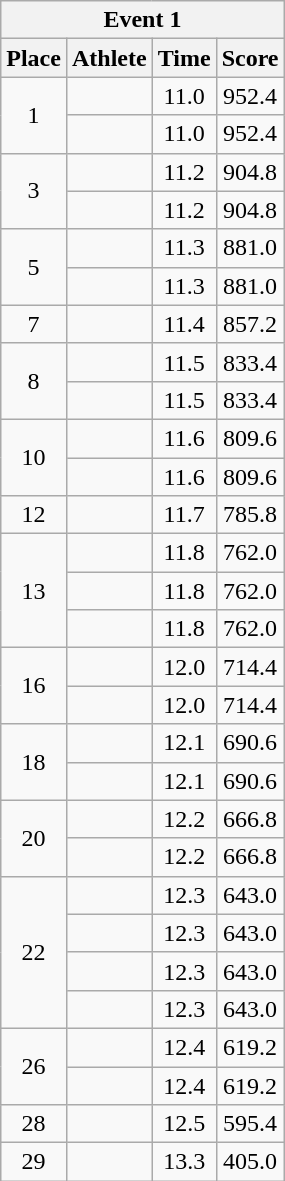<table class=wikitable style="text-align:center">
<tr>
<th colspan=4>Event 1</th>
</tr>
<tr>
<th>Place</th>
<th>Athlete</th>
<th>Time</th>
<th>Score</th>
</tr>
<tr>
<td rowspan=2>1</td>
<td align=left></td>
<td>11.0</td>
<td>952.4</td>
</tr>
<tr>
<td align=left></td>
<td>11.0</td>
<td>952.4</td>
</tr>
<tr>
<td rowspan=2>3</td>
<td align=left></td>
<td>11.2</td>
<td>904.8</td>
</tr>
<tr>
<td align=left></td>
<td>11.2</td>
<td>904.8</td>
</tr>
<tr>
<td rowspan=2>5</td>
<td align=left></td>
<td>11.3</td>
<td>881.0</td>
</tr>
<tr>
<td align=left></td>
<td>11.3</td>
<td>881.0</td>
</tr>
<tr>
<td>7</td>
<td align=left></td>
<td>11.4</td>
<td>857.2</td>
</tr>
<tr>
<td rowspan=2>8</td>
<td align=left></td>
<td>11.5</td>
<td>833.4</td>
</tr>
<tr>
<td align=left></td>
<td>11.5</td>
<td>833.4</td>
</tr>
<tr>
<td rowspan=2>10</td>
<td align=left></td>
<td>11.6</td>
<td>809.6</td>
</tr>
<tr>
<td align=left></td>
<td>11.6</td>
<td>809.6</td>
</tr>
<tr>
<td>12</td>
<td align=left></td>
<td>11.7</td>
<td>785.8</td>
</tr>
<tr>
<td rowspan=3>13</td>
<td align=left></td>
<td>11.8</td>
<td>762.0</td>
</tr>
<tr>
<td align=left></td>
<td>11.8</td>
<td>762.0</td>
</tr>
<tr>
<td align=left></td>
<td>11.8</td>
<td>762.0</td>
</tr>
<tr>
<td rowspan=2>16</td>
<td align=left></td>
<td>12.0</td>
<td>714.4</td>
</tr>
<tr>
<td align=left></td>
<td>12.0</td>
<td>714.4</td>
</tr>
<tr>
<td rowspan=2>18</td>
<td align=left></td>
<td>12.1</td>
<td>690.6</td>
</tr>
<tr>
<td align=left></td>
<td>12.1</td>
<td>690.6</td>
</tr>
<tr>
<td rowspan=2>20</td>
<td align=left></td>
<td>12.2</td>
<td>666.8</td>
</tr>
<tr>
<td align=left></td>
<td>12.2</td>
<td>666.8</td>
</tr>
<tr>
<td rowspan=4>22</td>
<td align=left></td>
<td>12.3</td>
<td>643.0</td>
</tr>
<tr>
<td align=left></td>
<td>12.3</td>
<td>643.0</td>
</tr>
<tr>
<td align=left></td>
<td>12.3</td>
<td>643.0</td>
</tr>
<tr>
<td align=left></td>
<td>12.3</td>
<td>643.0</td>
</tr>
<tr>
<td rowspan=2>26</td>
<td align=left></td>
<td>12.4</td>
<td>619.2</td>
</tr>
<tr>
<td align=left></td>
<td>12.4</td>
<td>619.2</td>
</tr>
<tr>
<td>28</td>
<td align=left></td>
<td>12.5</td>
<td>595.4</td>
</tr>
<tr>
<td>29</td>
<td align=left></td>
<td>13.3</td>
<td>405.0</td>
</tr>
</table>
